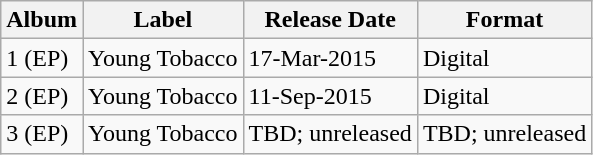<table class="wikitable">
<tr>
<th>Album</th>
<th>Label</th>
<th>Release Date</th>
<th>Format</th>
</tr>
<tr>
<td>1 (EP)</td>
<td>Young Tobacco</td>
<td>17-Mar-2015</td>
<td>Digital</td>
</tr>
<tr>
<td>2 (EP)</td>
<td>Young Tobacco</td>
<td>11-Sep-2015</td>
<td>Digital</td>
</tr>
<tr>
<td>3 (EP)</td>
<td>Young Tobacco</td>
<td>TBD; unreleased</td>
<td>TBD; unreleased</td>
</tr>
</table>
